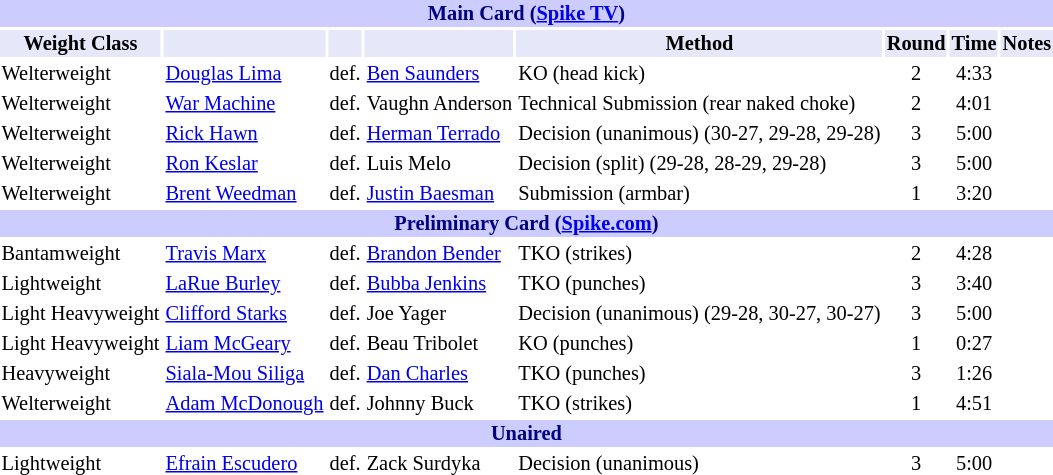<table class="toccolours" style="font-size: 85%;">
<tr>
<th colspan="8" style="background:#ccf; color:navy; text-align:center;"><strong>Main Card (<a href='#'>Spike TV</a>)</strong></th>
</tr>
<tr>
<th style="background:#e6e8fa; color:#000; text-align:center;">Weight Class</th>
<th style="background:#e6e8fa; color:#000; text-align:center;"></th>
<th style="background:#e6e8fa; color:#000; text-align:center;"></th>
<th style="background:#e6e8fa; color:#000; text-align:center;"></th>
<th style="background:#e6e8fa; color:#000; text-align:center;">Method</th>
<th style="background:#e6e8fa; color:#000; text-align:center;">Round</th>
<th style="background:#e6e8fa; color:#000; text-align:center;">Time</th>
<th style="background:#e6e8fa; color:#000; text-align:center;">Notes</th>
</tr>
<tr>
<td>Welterweight</td>
<td><a href='#'>Douglas Lima</a></td>
<td align=center>def.</td>
<td><a href='#'>Ben Saunders</a></td>
<td>KO (head kick)</td>
<td align=center>2</td>
<td align=center>4:33</td>
<td></td>
</tr>
<tr>
<td>Welterweight</td>
<td><a href='#'>War Machine</a></td>
<td align=center>def.</td>
<td>Vaughn Anderson</td>
<td>Technical Submission (rear naked choke)</td>
<td align=center>2</td>
<td align=center>4:01</td>
<td></td>
</tr>
<tr>
<td>Welterweight</td>
<td><a href='#'>Rick Hawn</a></td>
<td align=center>def.</td>
<td><a href='#'>Herman Terrado</a></td>
<td>Decision (unanimous) (30-27, 29-28, 29-28)</td>
<td align=center>3</td>
<td align=center>5:00</td>
<td></td>
</tr>
<tr>
<td>Welterweight</td>
<td><a href='#'>Ron Keslar</a></td>
<td align=center>def.</td>
<td>Luis Melo</td>
<td>Decision (split) (29-28, 28-29, 29-28)</td>
<td align=center>3</td>
<td align=center>5:00</td>
<td></td>
</tr>
<tr>
<td>Welterweight</td>
<td><a href='#'>Brent Weedman</a></td>
<td align=center>def.</td>
<td><a href='#'>Justin Baesman</a></td>
<td>Submission (armbar)</td>
<td align=center>1</td>
<td align=center>3:20</td>
<td></td>
</tr>
<tr>
<th colspan="8" style="background:#ccf; color:navy; text-align:center;"><strong>Preliminary Card (<a href='#'>Spike.com</a>)</strong></th>
</tr>
<tr>
<td>Bantamweight</td>
<td><a href='#'>Travis Marx</a></td>
<td align=center>def.</td>
<td><a href='#'>Brandon Bender</a></td>
<td>TKO (strikes)</td>
<td align=center>2</td>
<td align=center>4:28</td>
<td></td>
</tr>
<tr>
<td>Lightweight</td>
<td><a href='#'>LaRue Burley</a></td>
<td align=center>def.</td>
<td><a href='#'>Bubba Jenkins</a></td>
<td>TKO (punches)</td>
<td align=center>3</td>
<td align=center>3:40</td>
<td></td>
</tr>
<tr>
<td>Light Heavyweight</td>
<td><a href='#'>Clifford Starks</a></td>
<td align=center>def.</td>
<td>Joe Yager</td>
<td>Decision (unanimous) (29-28, 30-27, 30-27)</td>
<td align=center>3</td>
<td align=center>5:00</td>
<td></td>
</tr>
<tr>
<td>Light Heavyweight</td>
<td><a href='#'>Liam McGeary</a></td>
<td align=center>def.</td>
<td>Beau Tribolet</td>
<td>KO (punches)</td>
<td align=center>1</td>
<td align=center>0:27</td>
<td></td>
</tr>
<tr>
<td>Heavyweight</td>
<td><a href='#'>Siala-Mou Siliga</a></td>
<td align=center>def.</td>
<td><a href='#'>Dan Charles</a></td>
<td>TKO (punches)</td>
<td align=center>3</td>
<td align=center>1:26</td>
<td></td>
</tr>
<tr>
<td>Welterweight</td>
<td><a href='#'>Adam McDonough</a></td>
<td align=center>def.</td>
<td>Johnny Buck</td>
<td>TKO (strikes)</td>
<td align=center>1</td>
<td align=center>4:51</td>
<td></td>
</tr>
<tr>
<th colspan="8" style="background:#ccf; color:navy; text-align:center;"><strong>Unaired</strong></th>
</tr>
<tr>
<td>Lightweight</td>
<td><a href='#'>Efrain Escudero</a></td>
<td align=center>def.</td>
<td>Zack Surdyka</td>
<td>Decision (unanimous)</td>
<td align=center>3</td>
<td align=center>5:00</td>
<td></td>
</tr>
</table>
